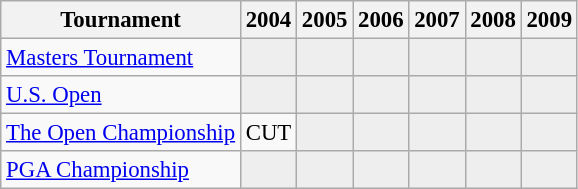<table class="wikitable" style="font-size:95%;text-align:center;">
<tr>
<th>Tournament</th>
<th>2004</th>
<th>2005</th>
<th>2006</th>
<th>2007</th>
<th>2008</th>
<th>2009</th>
</tr>
<tr>
<td align=left><a href='#'>Masters Tournament</a></td>
<td style="background:#eeeeee;"></td>
<td style="background:#eeeeee;"></td>
<td style="background:#eeeeee;"></td>
<td style="background:#eeeeee;"></td>
<td style="background:#eeeeee;"></td>
<td style="background:#eeeeee;"></td>
</tr>
<tr>
<td align=left><a href='#'>U.S. Open</a></td>
<td style="background:#eeeeee;"></td>
<td style="background:#eeeeee;"></td>
<td style="background:#eeeeee;"></td>
<td style="background:#eeeeee;"></td>
<td style="background:#eeeeee;"></td>
<td style="background:#eeeeee;"></td>
</tr>
<tr>
<td align=left><a href='#'>The Open Championship</a></td>
<td>CUT</td>
<td style="background:#eeeeee;"></td>
<td style="background:#eeeeee;"></td>
<td style="background:#eeeeee;"></td>
<td style="background:#eeeeee;"></td>
<td style="background:#eeeeee;"></td>
</tr>
<tr>
<td align=left><a href='#'>PGA Championship</a></td>
<td style="background:#eeeeee;"></td>
<td style="background:#eeeeee;"></td>
<td style="background:#eeeeee;"></td>
<td style="background:#eeeeee;"></td>
<td style="background:#eeeeee;"></td>
<td style="background:#eeeeee;"></td>
</tr>
</table>
